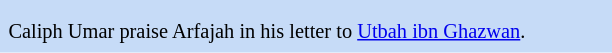<table class="toccolours" style="float: left; margin-left: 1em; margin-right: 2em; font-size: 85%; background:#c6dbf7; color:black; width:30em; max-width: 40%;" cellspacing="5">
<tr>
<td style="text-align: left;"></td>
</tr>
<tr>
<td style="text-align: left;">Caliph Umar praise Arfajah in his letter to <a href='#'>Utbah ibn Ghazwan</a>.</td>
</tr>
</table>
